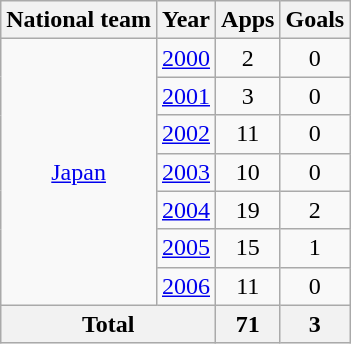<table class="wikitable" style="text-align:center">
<tr>
<th>National team</th>
<th>Year</th>
<th>Apps</th>
<th>Goals</th>
</tr>
<tr>
<td rowspan="7"><a href='#'>Japan</a></td>
<td><a href='#'>2000</a></td>
<td>2</td>
<td>0</td>
</tr>
<tr>
<td><a href='#'>2001</a></td>
<td>3</td>
<td>0</td>
</tr>
<tr>
<td><a href='#'>2002</a></td>
<td>11</td>
<td>0</td>
</tr>
<tr>
<td><a href='#'>2003</a></td>
<td>10</td>
<td>0</td>
</tr>
<tr>
<td><a href='#'>2004</a></td>
<td>19</td>
<td>2</td>
</tr>
<tr>
<td><a href='#'>2005</a></td>
<td>15</td>
<td>1</td>
</tr>
<tr>
<td><a href='#'>2006</a></td>
<td>11</td>
<td>0</td>
</tr>
<tr>
<th colspan="2">Total</th>
<th>71</th>
<th>3</th>
</tr>
</table>
